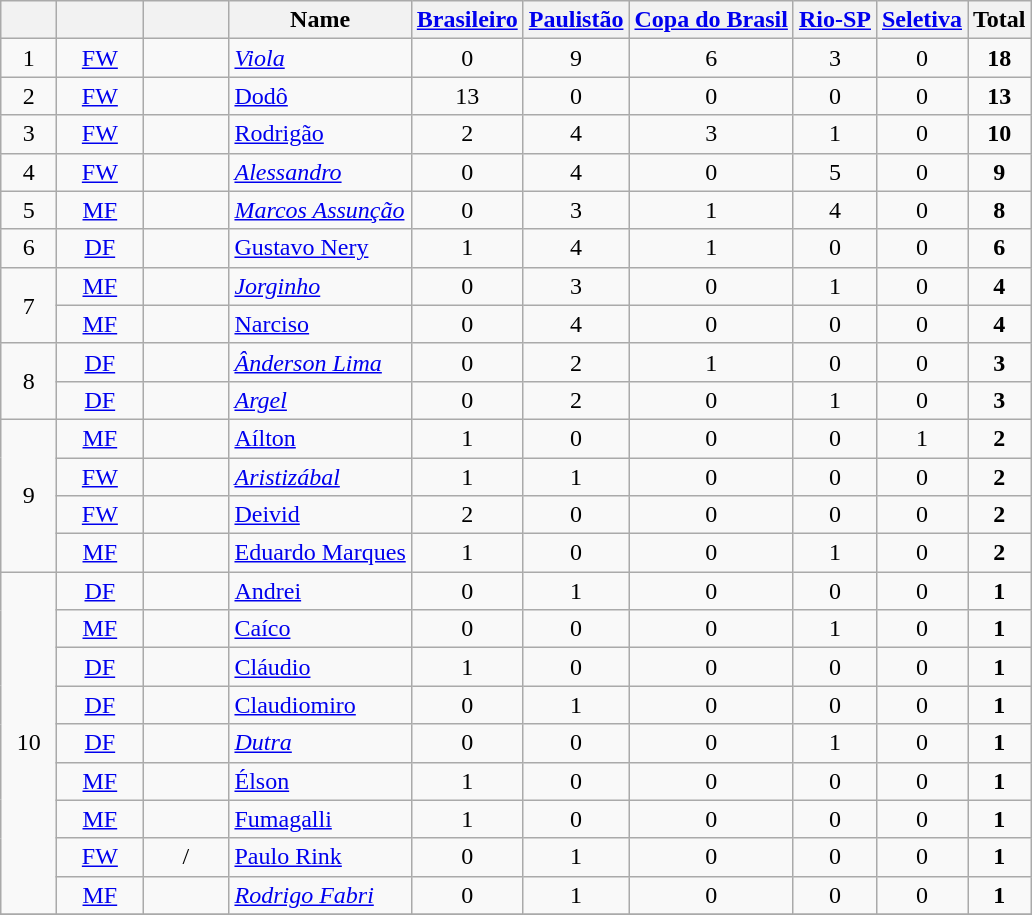<table class="wikitable sortable" style="text-align:center;">
<tr>
<th width="30"></th>
<th width="50"></th>
<th width="50"></th>
<th>Name</th>
<th><a href='#'>Brasileiro</a></th>
<th><a href='#'>Paulistão</a></th>
<th><a href='#'>Copa do Brasil</a></th>
<th><a href='#'>Rio-SP</a></th>
<th><a href='#'>Seletiva</a></th>
<th>Total</th>
</tr>
<tr>
<td rowspan=>1</td>
<td><a href='#'>FW</a></td>
<td></td>
<td align=left><em><a href='#'>Viola</a></em></td>
<td>0</td>
<td>9</td>
<td>6</td>
<td>3</td>
<td>0</td>
<td><strong>18</strong></td>
</tr>
<tr>
<td rowspan=>2</td>
<td><a href='#'>FW</a></td>
<td></td>
<td align=left><a href='#'>Dodô</a></td>
<td>13</td>
<td>0</td>
<td>0</td>
<td>0</td>
<td>0</td>
<td><strong>13</strong></td>
</tr>
<tr>
<td rowspan=>3</td>
<td><a href='#'>FW</a></td>
<td></td>
<td align=left><a href='#'>Rodrigão</a></td>
<td>2</td>
<td>4</td>
<td>3</td>
<td>1</td>
<td>0</td>
<td><strong>10</strong></td>
</tr>
<tr>
<td rowspan=>4</td>
<td><a href='#'>FW</a></td>
<td></td>
<td align=left><em><a href='#'>Alessandro</a></em></td>
<td>0</td>
<td>4</td>
<td>0</td>
<td>5</td>
<td>0</td>
<td><strong>9</strong></td>
</tr>
<tr>
<td rowspan=>5</td>
<td><a href='#'>MF</a></td>
<td></td>
<td align=left><em><a href='#'>Marcos Assunção</a></em></td>
<td>0</td>
<td>3</td>
<td>1</td>
<td>4</td>
<td>0</td>
<td><strong>8</strong></td>
</tr>
<tr>
<td rowspan=>6</td>
<td><a href='#'>DF</a></td>
<td></td>
<td align=left><a href='#'>Gustavo Nery</a></td>
<td>1</td>
<td>4</td>
<td>1</td>
<td>0</td>
<td>0</td>
<td><strong>6</strong></td>
</tr>
<tr>
<td rowspan=2>7</td>
<td><a href='#'>MF</a></td>
<td></td>
<td align=left><em><a href='#'>Jorginho</a></em></td>
<td>0</td>
<td>3</td>
<td>0</td>
<td>1</td>
<td>0</td>
<td><strong>4</strong></td>
</tr>
<tr>
<td><a href='#'>MF</a></td>
<td></td>
<td align=left><a href='#'>Narciso</a></td>
<td>0</td>
<td>4</td>
<td>0</td>
<td>0</td>
<td>0</td>
<td><strong>4</strong></td>
</tr>
<tr>
<td rowspan=2>8</td>
<td><a href='#'>DF</a></td>
<td></td>
<td align=left><em><a href='#'>Ânderson Lima</a></em></td>
<td>0</td>
<td>2</td>
<td>1</td>
<td>0</td>
<td>0</td>
<td><strong>3</strong></td>
</tr>
<tr>
<td><a href='#'>DF</a></td>
<td></td>
<td align=left><em><a href='#'>Argel</a></em></td>
<td>0</td>
<td>2</td>
<td>0</td>
<td>1</td>
<td>0</td>
<td><strong>3</strong></td>
</tr>
<tr>
<td rowspan=4>9</td>
<td><a href='#'>MF</a></td>
<td></td>
<td align=left><a href='#'>Aílton</a></td>
<td>1</td>
<td>0</td>
<td>0</td>
<td>0</td>
<td>1</td>
<td><strong>2</strong></td>
</tr>
<tr>
<td><a href='#'>FW</a></td>
<td></td>
<td align=left><em><a href='#'>Aristizábal</a></em></td>
<td>1</td>
<td>1</td>
<td>0</td>
<td>0</td>
<td>0</td>
<td><strong>2</strong></td>
</tr>
<tr>
<td><a href='#'>FW</a></td>
<td></td>
<td align=left><a href='#'>Deivid</a></td>
<td>2</td>
<td>0</td>
<td>0</td>
<td>0</td>
<td>0</td>
<td><strong>2</strong></td>
</tr>
<tr>
<td><a href='#'>MF</a></td>
<td></td>
<td align=left><a href='#'>Eduardo Marques</a></td>
<td>1</td>
<td>0</td>
<td>0</td>
<td>1</td>
<td>0</td>
<td><strong>2</strong></td>
</tr>
<tr>
<td rowspan=9>10</td>
<td><a href='#'>DF</a></td>
<td></td>
<td align=left><a href='#'>Andrei</a></td>
<td>0</td>
<td>1</td>
<td>0</td>
<td>0</td>
<td>0</td>
<td><strong>1</strong></td>
</tr>
<tr>
<td><a href='#'>MF</a></td>
<td></td>
<td align=left><a href='#'>Caíco</a></td>
<td>0</td>
<td>0</td>
<td>0</td>
<td>1</td>
<td>0</td>
<td><strong>1</strong></td>
</tr>
<tr>
<td><a href='#'>DF</a></td>
<td></td>
<td align=left><a href='#'>Cláudio</a></td>
<td>1</td>
<td>0</td>
<td>0</td>
<td>0</td>
<td>0</td>
<td><strong>1</strong></td>
</tr>
<tr>
<td><a href='#'>DF</a></td>
<td></td>
<td align=left><a href='#'>Claudiomiro</a></td>
<td>0</td>
<td>1</td>
<td>0</td>
<td>0</td>
<td>0</td>
<td><strong>1</strong></td>
</tr>
<tr>
<td><a href='#'>DF</a></td>
<td></td>
<td align=left><em><a href='#'>Dutra</a></em></td>
<td>0</td>
<td>0</td>
<td>0</td>
<td>1</td>
<td>0</td>
<td><strong>1</strong></td>
</tr>
<tr>
<td><a href='#'>MF</a></td>
<td></td>
<td align=left><a href='#'>Élson</a></td>
<td>1</td>
<td>0</td>
<td>0</td>
<td>0</td>
<td>0</td>
<td><strong>1</strong></td>
</tr>
<tr>
<td><a href='#'>MF</a></td>
<td></td>
<td align=left><a href='#'>Fumagalli</a></td>
<td>1</td>
<td>0</td>
<td>0</td>
<td>0</td>
<td>0</td>
<td><strong>1</strong></td>
</tr>
<tr>
<td><a href='#'>FW</a></td>
<td>/</td>
<td align=left><a href='#'>Paulo Rink</a></td>
<td>0</td>
<td>1</td>
<td>0</td>
<td>0</td>
<td>0</td>
<td><strong>1</strong></td>
</tr>
<tr>
<td><a href='#'>MF</a></td>
<td></td>
<td align=left><em><a href='#'>Rodrigo Fabri</a></em></td>
<td>0</td>
<td>1</td>
<td>0</td>
<td>0</td>
<td>0</td>
<td><strong>1</strong></td>
</tr>
<tr>
</tr>
</table>
